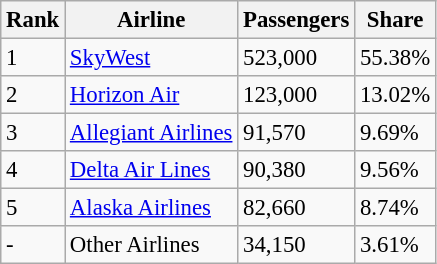<table class="wikitable sortable" style="font-size: 95%">
<tr>
<th>Rank</th>
<th>Airline</th>
<th>Passengers</th>
<th>Share</th>
</tr>
<tr>
<td>1</td>
<td><a href='#'>SkyWest</a></td>
<td>523,000</td>
<td>55.38%</td>
</tr>
<tr>
<td>2</td>
<td><a href='#'>Horizon Air</a></td>
<td>123,000</td>
<td>13.02%</td>
</tr>
<tr>
<td>3</td>
<td><a href='#'>Allegiant Airlines</a></td>
<td>91,570</td>
<td>9.69%</td>
</tr>
<tr>
<td>4</td>
<td><a href='#'>Delta Air Lines</a></td>
<td>90,380</td>
<td>9.56%</td>
</tr>
<tr>
<td>5</td>
<td><a href='#'>Alaska Airlines</a></td>
<td>82,660</td>
<td>8.74%</td>
</tr>
<tr>
<td>-</td>
<td>Other Airlines</td>
<td>34,150</td>
<td>3.61%</td>
</tr>
</table>
